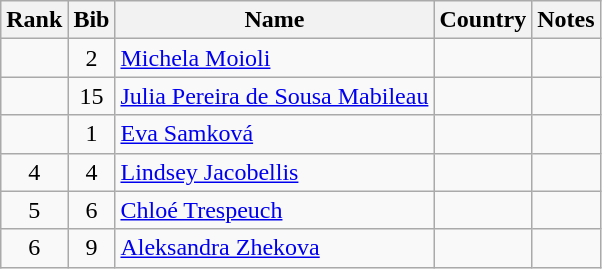<table class="wikitable" style="text-align:center;">
<tr>
<th>Rank</th>
<th>Bib</th>
<th>Name</th>
<th>Country</th>
<th>Notes</th>
</tr>
<tr>
<td></td>
<td>2</td>
<td align=left><a href='#'>Michela Moioli</a></td>
<td align=left></td>
<td></td>
</tr>
<tr>
<td></td>
<td>15</td>
<td align=left><a href='#'>Julia Pereira de Sousa Mabileau</a></td>
<td align=left></td>
<td></td>
</tr>
<tr>
<td></td>
<td>1</td>
<td align=left><a href='#'>Eva Samková</a></td>
<td align=left></td>
<td></td>
</tr>
<tr>
<td>4</td>
<td>4</td>
<td align=left><a href='#'>Lindsey Jacobellis</a></td>
<td align=left></td>
<td></td>
</tr>
<tr>
<td>5</td>
<td>6</td>
<td align=left><a href='#'>Chloé Trespeuch</a></td>
<td align=left></td>
<td></td>
</tr>
<tr>
<td>6</td>
<td>9</td>
<td align=left><a href='#'>Aleksandra Zhekova</a></td>
<td align=left></td>
<td></td>
</tr>
</table>
